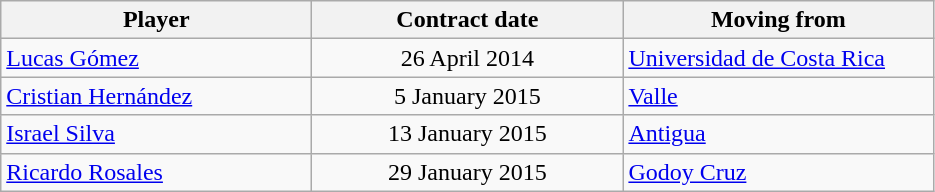<table class="wikitable">
<tr>
<th width="200">Player</th>
<th width="200">Contract date</th>
<th width="200">Moving from</th>
</tr>
<tr>
<td> <a href='#'>Lucas Gómez</a></td>
<td align="center">26 April 2014</td>
<td> <a href='#'>Universidad de Costa Rica</a></td>
</tr>
<tr>
<td> <a href='#'>Cristian Hernández</a></td>
<td align="center">5 January 2015</td>
<td> <a href='#'>Valle</a></td>
</tr>
<tr>
<td> <a href='#'>Israel Silva</a></td>
<td align="center">13 January 2015</td>
<td> <a href='#'>Antigua</a></td>
</tr>
<tr>
<td> <a href='#'>Ricardo Rosales</a></td>
<td align="center">29 January 2015</td>
<td> <a href='#'>Godoy Cruz</a></td>
</tr>
</table>
